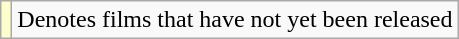<table class="wikitable">
<tr>
<td style="background:#FFFFCC;"></td>
<td>Denotes films that have not yet been released</td>
</tr>
</table>
